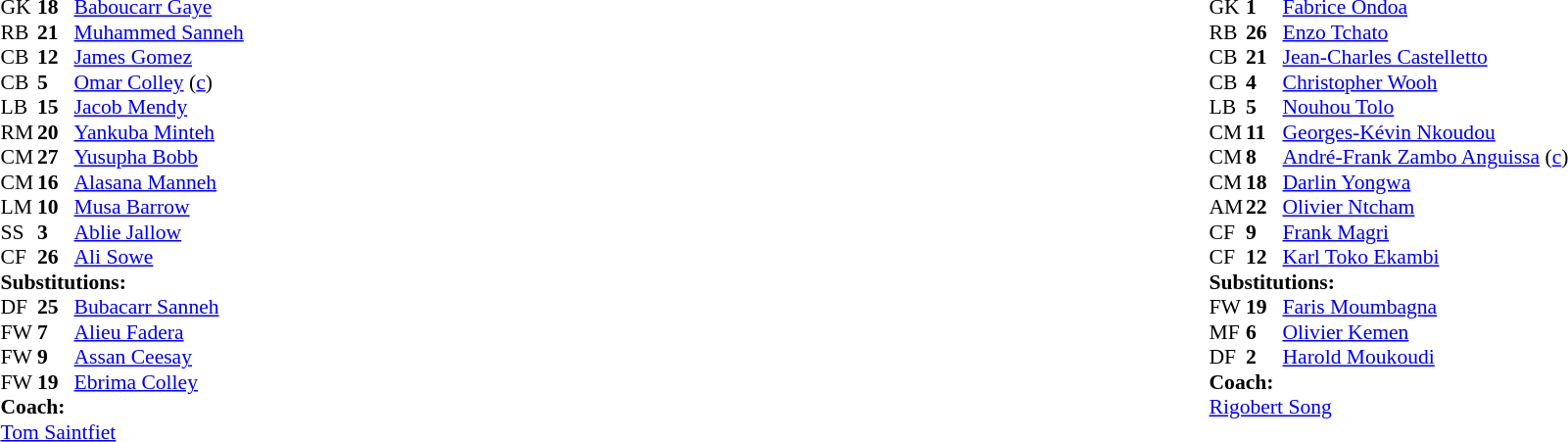<table width="100%">
<tr>
<td valign="top" width="40%"><br><table style="font-size:90%" cellspacing="0" cellpadding="0">
<tr>
<th width=25></th>
<th width=25></th>
</tr>
<tr>
<td>GK</td>
<td><strong>18</strong></td>
<td><a href='#'>Baboucarr Gaye</a></td>
</tr>
<tr>
<td>RB</td>
<td><strong>21</strong></td>
<td><a href='#'>Muhammed Sanneh</a></td>
<td></td>
</tr>
<tr>
<td>CB</td>
<td><strong>12</strong></td>
<td><a href='#'>James Gomez</a></td>
</tr>
<tr>
<td>CB</td>
<td><strong>5</strong></td>
<td><a href='#'>Omar Colley</a> (<a href='#'>c</a>)</td>
<td></td>
<td></td>
</tr>
<tr>
<td>LB</td>
<td><strong>15</strong></td>
<td><a href='#'>Jacob Mendy</a></td>
</tr>
<tr>
<td>RM</td>
<td><strong>20</strong></td>
<td><a href='#'>Yankuba Minteh</a></td>
</tr>
<tr>
<td>CM</td>
<td><strong>27</strong></td>
<td><a href='#'>Yusupha Bobb</a></td>
<td></td>
<td></td>
</tr>
<tr>
<td>CM</td>
<td><strong>16</strong></td>
<td><a href='#'>Alasana Manneh</a></td>
</tr>
<tr>
<td>LM</td>
<td><strong>10</strong></td>
<td><a href='#'>Musa Barrow</a></td>
</tr>
<tr>
<td>SS</td>
<td><strong>3</strong></td>
<td><a href='#'>Ablie Jallow</a></td>
<td></td>
<td></td>
</tr>
<tr>
<td>CF</td>
<td><strong>26</strong></td>
<td><a href='#'>Ali Sowe</a></td>
<td></td>
<td></td>
</tr>
<tr>
<td colspan=3><strong>Substitutions:</strong></td>
</tr>
<tr>
<td>DF</td>
<td><strong>25</strong></td>
<td><a href='#'>Bubacarr Sanneh</a></td>
<td></td>
<td></td>
</tr>
<tr>
<td>FW</td>
<td><strong>7</strong></td>
<td><a href='#'>Alieu Fadera</a></td>
<td></td>
<td></td>
</tr>
<tr>
<td>FW</td>
<td><strong>9</strong></td>
<td><a href='#'>Assan Ceesay</a></td>
<td></td>
<td></td>
</tr>
<tr>
<td>FW</td>
<td><strong>19</strong></td>
<td><a href='#'>Ebrima Colley</a></td>
<td></td>
<td></td>
</tr>
<tr>
<td colspan=3><strong>Coach:</strong></td>
</tr>
<tr>
<td colspan=3> <a href='#'>Tom Saintfiet</a></td>
</tr>
</table>
</td>
<td valign="top"></td>
<td valign="top" width="50%"><br><table style="font-size:90%; margin:auto" cellspacing="0" cellpadding="0">
<tr>
<th width=25></th>
<th width=25></th>
</tr>
<tr>
<td>GK</td>
<td><strong>1</strong></td>
<td><a href='#'>Fabrice Ondoa</a></td>
</tr>
<tr>
<td>RB</td>
<td><strong>26</strong></td>
<td><a href='#'>Enzo Tchato</a></td>
</tr>
<tr>
<td>CB</td>
<td><strong>21</strong></td>
<td><a href='#'>Jean-Charles Castelletto</a></td>
</tr>
<tr>
<td>CB</td>
<td><strong>4</strong></td>
<td><a href='#'>Christopher Wooh</a></td>
</tr>
<tr>
<td>LB</td>
<td><strong>5</strong></td>
<td><a href='#'>Nouhou Tolo</a></td>
</tr>
<tr>
<td>CM</td>
<td><strong>11</strong></td>
<td><a href='#'>Georges-Kévin Nkoudou</a></td>
<td></td>
<td></td>
</tr>
<tr>
<td>CM</td>
<td><strong>8</strong></td>
<td><a href='#'>André-Frank Zambo Anguissa</a> (<a href='#'>c</a>)</td>
</tr>
<tr>
<td>CM</td>
<td><strong>18</strong></td>
<td><a href='#'>Darlin Yongwa</a></td>
<td></td>
<td></td>
</tr>
<tr>
<td>AM</td>
<td><strong>22</strong></td>
<td><a href='#'>Olivier Ntcham</a></td>
</tr>
<tr>
<td>CF</td>
<td><strong>9</strong></td>
<td><a href='#'>Frank Magri</a></td>
<td></td>
<td></td>
</tr>
<tr>
<td>CF</td>
<td><strong>12</strong></td>
<td><a href='#'>Karl Toko Ekambi</a></td>
</tr>
<tr>
<td colspan=3><strong>Substitutions:</strong></td>
</tr>
<tr>
<td>FW</td>
<td><strong>19</strong></td>
<td><a href='#'>Faris Moumbagna</a></td>
<td></td>
<td></td>
</tr>
<tr>
<td>MF</td>
<td><strong>6</strong></td>
<td><a href='#'>Olivier Kemen</a></td>
<td></td>
<td></td>
</tr>
<tr>
<td>DF</td>
<td><strong>2</strong></td>
<td><a href='#'>Harold Moukoudi</a></td>
<td></td>
<td></td>
</tr>
<tr>
<td colspan=3><strong>Coach:</strong></td>
</tr>
<tr>
<td colspan=3><a href='#'>Rigobert Song</a></td>
</tr>
</table>
</td>
</tr>
</table>
